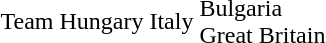<table>
<tr>
<td>Team</td>
<td>Hungary </td>
<td>Italy </td>
<td>Bulgaria <br>Great Britain </td>
</tr>
<tr>
</tr>
</table>
